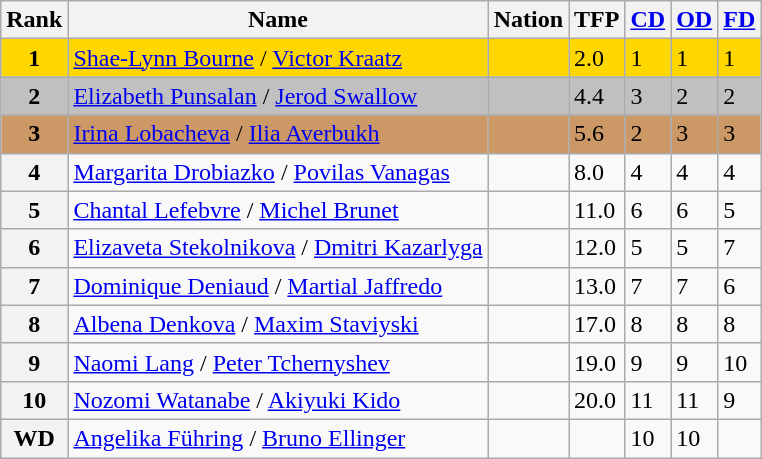<table class="wikitable sortable">
<tr>
<th>Rank</th>
<th>Name</th>
<th>Nation</th>
<th>TFP</th>
<th><a href='#'>CD</a></th>
<th><a href='#'>OD</a></th>
<th><a href='#'>FD</a></th>
</tr>
<tr bgcolor="gold">
<td align="center"><strong>1</strong></td>
<td><a href='#'>Shae-Lynn Bourne</a> / <a href='#'>Victor Kraatz</a></td>
<td></td>
<td>2.0</td>
<td>1</td>
<td>1</td>
<td>1</td>
</tr>
<tr bgcolor="silver">
<td align="center"><strong>2</strong></td>
<td><a href='#'>Elizabeth Punsalan</a> / <a href='#'>Jerod Swallow</a></td>
<td></td>
<td>4.4</td>
<td>3</td>
<td>2</td>
<td>2</td>
</tr>
<tr bgcolor="cc9966">
<td align="center"><strong>3</strong></td>
<td><a href='#'>Irina Lobacheva</a> / <a href='#'>Ilia Averbukh</a></td>
<td></td>
<td>5.6</td>
<td>2</td>
<td>3</td>
<td>3</td>
</tr>
<tr>
<th>4</th>
<td><a href='#'>Margarita Drobiazko</a> / <a href='#'>Povilas Vanagas</a></td>
<td></td>
<td>8.0</td>
<td>4</td>
<td>4</td>
<td>4</td>
</tr>
<tr>
<th>5</th>
<td><a href='#'>Chantal Lefebvre</a> / <a href='#'>Michel Brunet</a></td>
<td></td>
<td>11.0</td>
<td>6</td>
<td>6</td>
<td>5</td>
</tr>
<tr>
<th>6</th>
<td><a href='#'>Elizaveta Stekolnikova</a> / <a href='#'>Dmitri Kazarlyga</a></td>
<td></td>
<td>12.0</td>
<td>5</td>
<td>5</td>
<td>7</td>
</tr>
<tr>
<th>7</th>
<td><a href='#'>Dominique Deniaud</a> / <a href='#'>Martial Jaffredo</a></td>
<td></td>
<td>13.0</td>
<td>7</td>
<td>7</td>
<td>6</td>
</tr>
<tr>
<th>8</th>
<td><a href='#'>Albena Denkova</a> / <a href='#'>Maxim Staviyski</a></td>
<td></td>
<td>17.0</td>
<td>8</td>
<td>8</td>
<td>8</td>
</tr>
<tr>
<th>9</th>
<td><a href='#'>Naomi Lang</a> / <a href='#'>Peter Tchernyshev</a></td>
<td></td>
<td>19.0</td>
<td>9</td>
<td>9</td>
<td>10</td>
</tr>
<tr>
<th>10</th>
<td><a href='#'>Nozomi Watanabe</a> / <a href='#'>Akiyuki Kido</a></td>
<td></td>
<td>20.0</td>
<td>11</td>
<td>11</td>
<td>9</td>
</tr>
<tr>
<th>WD</th>
<td><a href='#'>Angelika Führing</a> / <a href='#'>Bruno Ellinger</a></td>
<td></td>
<td></td>
<td>10</td>
<td>10</td>
<td></td>
</tr>
</table>
